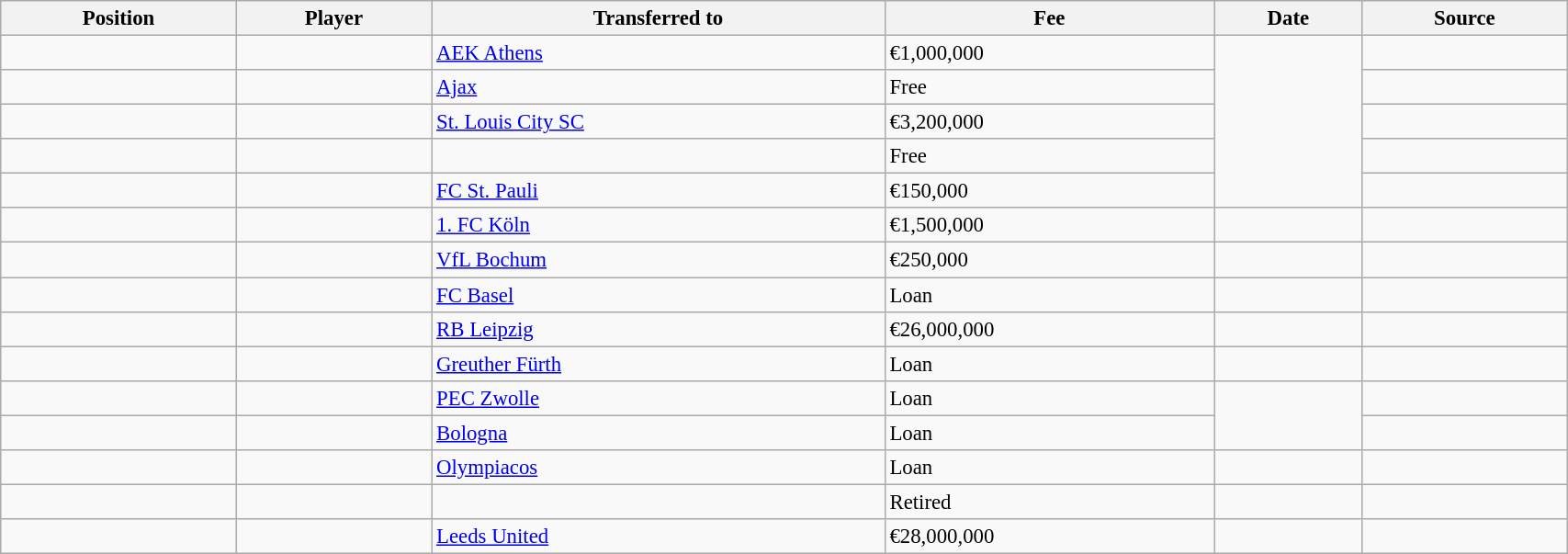<table class="wikitable sortable" style="width:90%; text-align:center; font-size:95%; text-align:left;">
<tr>
<th>Position</th>
<th>Player</th>
<th>Transferred to</th>
<th>Fee</th>
<th>Date</th>
<th>Source</th>
</tr>
<tr>
<td align=center></td>
<td></td>
<td> <a href='#'>AEK Athens</a></td>
<td>€1,000,000</td>
<td rowspan=5></td>
<td></td>
</tr>
<tr>
<td align=center></td>
<td></td>
<td> <a href='#'>Ajax</a></td>
<td>Free</td>
<td></td>
</tr>
<tr>
<td align=center></td>
<td></td>
<td> <a href='#'>St. Louis City SC</a></td>
<td>€3,200,000</td>
<td></td>
</tr>
<tr>
<td align=center></td>
<td></td>
<td></td>
<td>Free</td>
<td></td>
</tr>
<tr>
<td align=center></td>
<td></td>
<td> <a href='#'>FC St. Pauli</a></td>
<td>€150,000</td>
<td></td>
</tr>
<tr>
<td align=center></td>
<td></td>
<td> <a href='#'>1. FC Köln</a></td>
<td>€1,500,000</td>
<td></td>
<td></td>
</tr>
<tr>
<td align=center></td>
<td></td>
<td> <a href='#'>VfL Bochum</a></td>
<td>€250,000</td>
<td></td>
<td></td>
</tr>
<tr>
<td align=center></td>
<td></td>
<td> <a href='#'>FC Basel</a></td>
<td>Loan</td>
<td></td>
<td></td>
</tr>
<tr>
<td align=center></td>
<td></td>
<td> <a href='#'>RB Leipzig</a></td>
<td>€26,000,000</td>
<td></td>
<td></td>
</tr>
<tr>
<td align=center></td>
<td></td>
<td> <a href='#'>Greuther Fürth</a></td>
<td>Loan</td>
<td></td>
<td></td>
</tr>
<tr>
<td align=center></td>
<td></td>
<td> <a href='#'>PEC Zwolle</a></td>
<td>Loan</td>
<td rowspan=2></td>
<td></td>
</tr>
<tr>
<td align=center></td>
<td></td>
<td> <a href='#'>Bologna</a></td>
<td>Loan</td>
<td></td>
</tr>
<tr>
<td align=center></td>
<td></td>
<td> <a href='#'>Olympiacos</a></td>
<td>Loan</td>
<td></td>
<td></td>
</tr>
<tr>
<td align=center></td>
<td></td>
<td></td>
<td>Retired</td>
<td></td>
<td></td>
</tr>
<tr>
<td align=center></td>
<td></td>
<td> <a href='#'>Leeds United</a></td>
<td>€28,000,000</td>
<td></td>
<td></td>
</tr>
</table>
